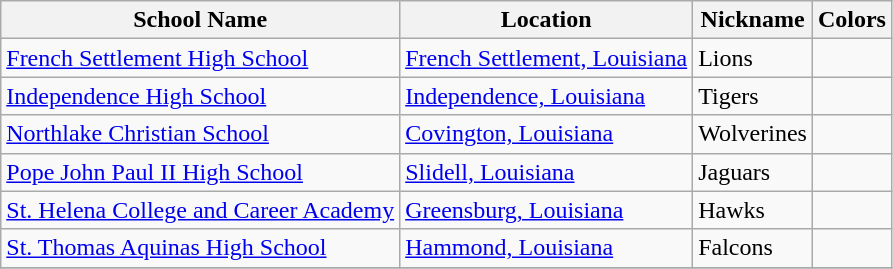<table class="wikitable">
<tr>
<th>School Name</th>
<th>Location</th>
<th>Nickname</th>
<th>Colors</th>
</tr>
<tr>
<td><a href='#'>French Settlement High School</a></td>
<td><a href='#'>French Settlement, Louisiana</a></td>
<td>Lions</td>
<td> </td>
</tr>
<tr>
<td><a href='#'>Independence High School</a></td>
<td><a href='#'>Independence, Louisiana</a></td>
<td>Tigers</td>
<td> </td>
</tr>
<tr>
<td><a href='#'>Northlake Christian School</a></td>
<td><a href='#'>Covington, Louisiana</a></td>
<td>Wolverines</td>
<td> </td>
</tr>
<tr>
<td><a href='#'>Pope John Paul II High School</a></td>
<td><a href='#'>Slidell, Louisiana</a></td>
<td>Jaguars</td>
<td>  </td>
</tr>
<tr>
<td><a href='#'>St. Helena College and Career Academy</a></td>
<td><a href='#'>Greensburg, Louisiana</a></td>
<td>Hawks</td>
<td> </td>
</tr>
<tr>
<td><a href='#'>St. Thomas Aquinas High School</a></td>
<td><a href='#'>Hammond, Louisiana</a></td>
<td>Falcons</td>
<td> </td>
</tr>
<tr>
</tr>
</table>
